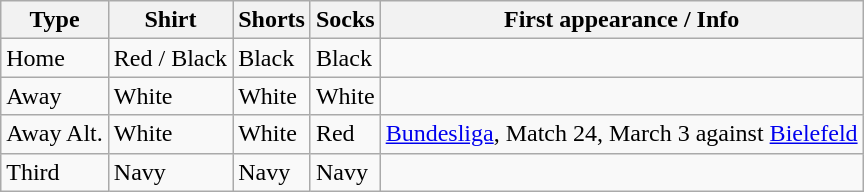<table class="wikitable">
<tr>
<th>Type</th>
<th>Shirt</th>
<th>Shorts</th>
<th>Socks</th>
<th>First appearance / Info</th>
</tr>
<tr>
<td>Home</td>
<td>Red / Black</td>
<td>Black</td>
<td>Black</td>
<td></td>
</tr>
<tr>
<td>Away</td>
<td>White</td>
<td>White</td>
<td>White</td>
<td></td>
</tr>
<tr>
<td>Away Alt.</td>
<td>White</td>
<td>White</td>
<td>Red</td>
<td><a href='#'>Bundesliga</a>, Match 24, March 3 against <a href='#'>Bielefeld</a></td>
</tr>
<tr>
<td>Third</td>
<td>Navy</td>
<td>Navy</td>
<td>Navy</td>
<td></td>
</tr>
</table>
